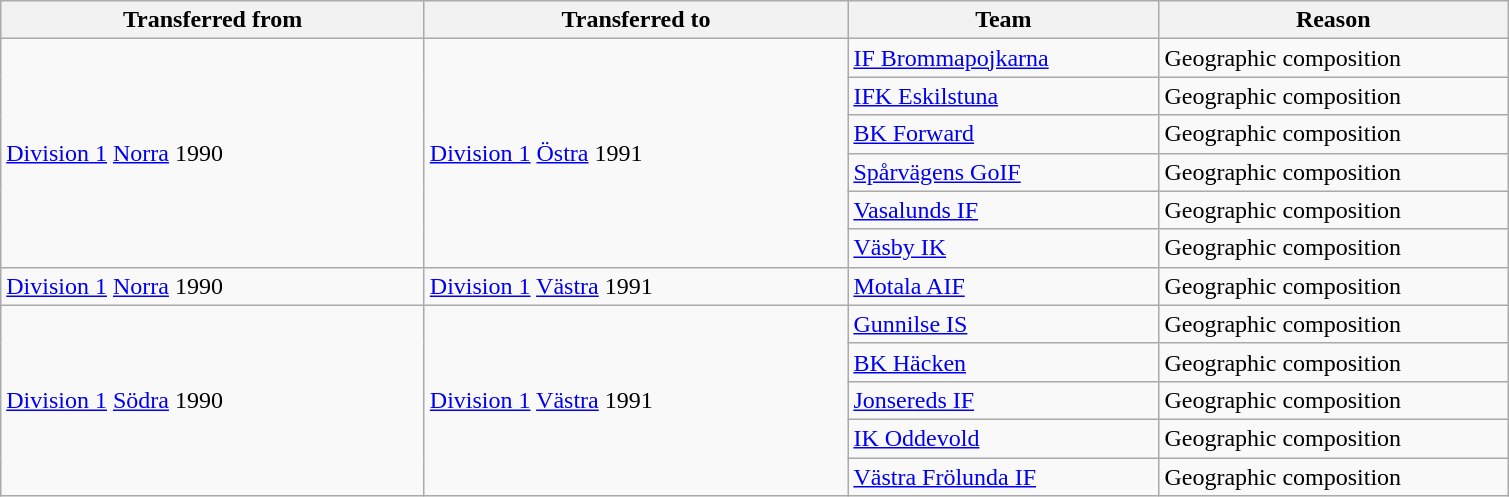<table class="wikitable" style="text-align: left">
<tr>
<th style="width: 275px;">Transferred from</th>
<th style="width: 275px;">Transferred to</th>
<th style="width: 200px;">Team</th>
<th style="width: 225px;">Reason</th>
</tr>
<tr>
<td rowspan=6><a href='#'>Division 1</a> <a href='#'>Norra</a> 1990</td>
<td rowspan=6><a href='#'>Division 1</a> <a href='#'>Östra</a> 1991</td>
<td><a href='#'>IF Brommapojkarna</a></td>
<td>Geographic composition</td>
</tr>
<tr>
<td><a href='#'>IFK Eskilstuna</a></td>
<td>Geographic composition</td>
</tr>
<tr>
<td><a href='#'>BK Forward</a></td>
<td>Geographic composition</td>
</tr>
<tr>
<td><a href='#'>Spårvägens GoIF</a></td>
<td>Geographic composition</td>
</tr>
<tr>
<td><a href='#'>Vasalunds IF</a></td>
<td>Geographic composition</td>
</tr>
<tr>
<td><a href='#'>Väsby IK</a></td>
<td>Geographic composition</td>
</tr>
<tr>
<td><a href='#'>Division 1</a> <a href='#'>Norra</a> 1990</td>
<td><a href='#'>Division 1</a> <a href='#'>Västra</a> 1991</td>
<td><a href='#'>Motala AIF</a></td>
<td>Geographic composition</td>
</tr>
<tr>
<td rowspan=5><a href='#'>Division 1</a> <a href='#'>Södra</a> 1990</td>
<td rowspan=5><a href='#'>Division 1</a> <a href='#'>Västra</a> 1991</td>
<td><a href='#'>Gunnilse IS</a></td>
<td>Geographic composition</td>
</tr>
<tr>
<td><a href='#'>BK Häcken</a></td>
<td>Geographic composition</td>
</tr>
<tr>
<td><a href='#'>Jonsereds IF</a></td>
<td>Geographic composition</td>
</tr>
<tr>
<td><a href='#'>IK Oddevold</a></td>
<td>Geographic composition</td>
</tr>
<tr>
<td><a href='#'>Västra Frölunda IF</a></td>
<td>Geographic composition</td>
</tr>
</table>
